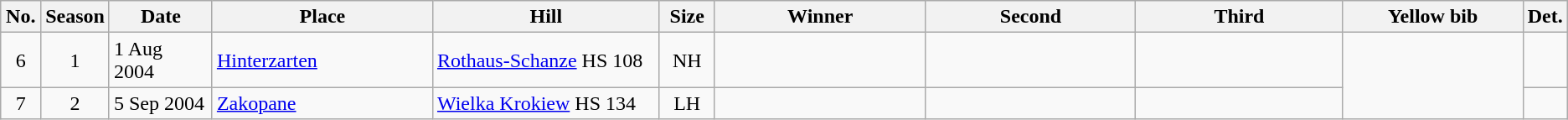<table class="wikitable">
<tr>
<th width="25">No.</th>
<th width="30">Season</th>
<th width="90">Date</th>
<th width="200">Place</th>
<th width="215">Hill</th>
<th width="40">Size</th>
<th width="200">Winner</th>
<th width="200">Second</th>
<th width="200">Third</th>
<th width="169">Yellow bib</th>
<th width="10">Det.</th>
</tr>
<tr>
<td align=center>6</td>
<td align=center>1</td>
<td>1 Aug 2004</td>
<td> <a href='#'>Hinterzarten</a></td>
<td><a href='#'>Rothaus-Schanze</a> HS 108</td>
<td align=center>NH</td>
<td></td>
<td></td>
<td></td>
<td rowspan=2></td>
<td></td>
</tr>
<tr>
<td align=center>7</td>
<td align=center>2</td>
<td>5 Sep 2004</td>
<td> <a href='#'>Zakopane</a></td>
<td><a href='#'>Wielka Krokiew</a> HS 134</td>
<td align=center>LH</td>
<td></td>
<td></td>
<td></td>
<td></td>
</tr>
</table>
